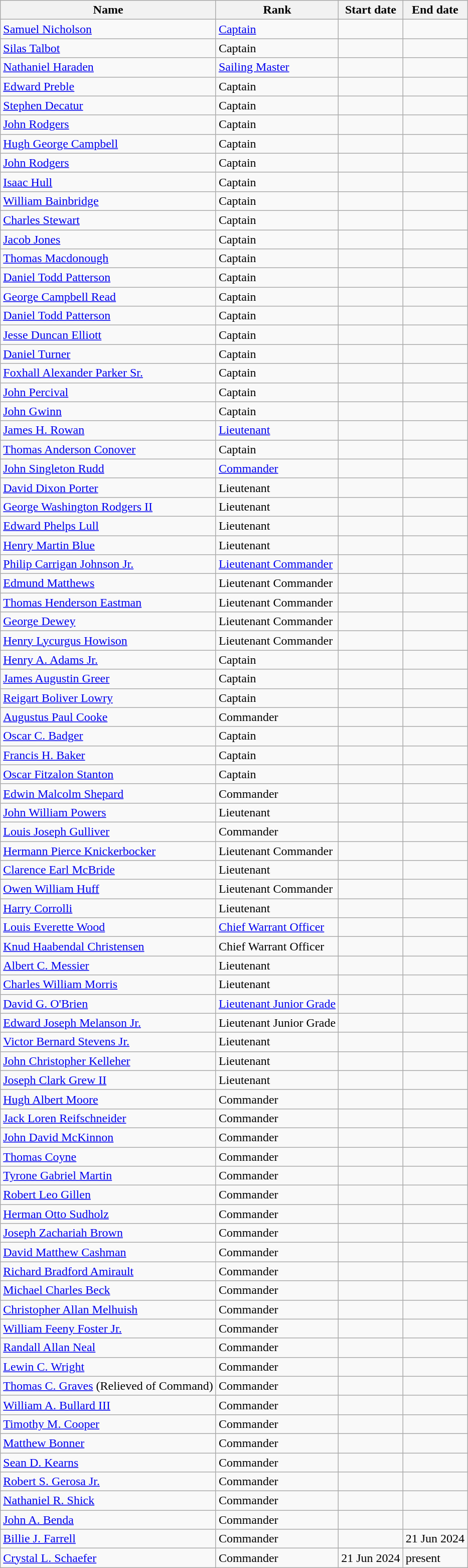<table class="wikitable sortable">
<tr>
<th>Name</th>
<th>Rank</th>
<th>Start date</th>
<th>End date</th>
</tr>
<tr>
<td><a href='#'>Samuel Nicholson</a></td>
<td><a href='#'>Captain</a></td>
<td></td>
<td></td>
</tr>
<tr>
<td><a href='#'>Silas Talbot</a></td>
<td>Captain</td>
<td></td>
<td></td>
</tr>
<tr>
<td><a href='#'>Nathaniel Haraden</a></td>
<td><a href='#'>Sailing Master</a></td>
<td></td>
<td></td>
</tr>
<tr>
<td><a href='#'>Edward Preble</a></td>
<td>Captain</td>
<td></td>
<td></td>
</tr>
<tr>
<td><a href='#'>Stephen Decatur</a></td>
<td>Captain</td>
<td></td>
<td></td>
</tr>
<tr>
<td><a href='#'>John Rodgers</a></td>
<td>Captain</td>
<td></td>
<td></td>
</tr>
<tr>
<td><a href='#'>Hugh George Campbell</a></td>
<td>Captain</td>
<td></td>
<td></td>
</tr>
<tr>
<td><a href='#'>John Rodgers</a></td>
<td>Captain</td>
<td></td>
<td></td>
</tr>
<tr>
<td><a href='#'>Isaac Hull</a></td>
<td>Captain</td>
<td></td>
<td></td>
</tr>
<tr>
<td><a href='#'>William Bainbridge</a></td>
<td>Captain</td>
<td></td>
<td></td>
</tr>
<tr>
<td><a href='#'>Charles Stewart</a></td>
<td>Captain</td>
<td></td>
<td></td>
</tr>
<tr>
<td><a href='#'>Jacob Jones</a></td>
<td>Captain</td>
<td></td>
<td></td>
</tr>
<tr>
<td><a href='#'>Thomas Macdonough</a></td>
<td>Captain</td>
<td></td>
<td></td>
</tr>
<tr>
<td><a href='#'>Daniel Todd Patterson</a></td>
<td>Captain</td>
<td></td>
<td></td>
</tr>
<tr>
<td><a href='#'>George Campbell Read</a></td>
<td>Captain</td>
<td></td>
<td></td>
</tr>
<tr>
<td><a href='#'>Daniel Todd Patterson</a></td>
<td>Captain</td>
<td></td>
<td></td>
</tr>
<tr>
<td><a href='#'>Jesse Duncan Elliott</a></td>
<td>Captain</td>
<td></td>
<td></td>
</tr>
<tr>
<td><a href='#'>Daniel Turner</a></td>
<td>Captain</td>
<td></td>
<td></td>
</tr>
<tr>
<td><a href='#'>Foxhall Alexander Parker Sr.</a></td>
<td>Captain</td>
<td></td>
<td></td>
</tr>
<tr>
<td><a href='#'>John Percival</a></td>
<td>Captain</td>
<td></td>
<td></td>
</tr>
<tr>
<td><a href='#'>John Gwinn</a></td>
<td>Captain</td>
<td></td>
<td></td>
</tr>
<tr>
<td><a href='#'>James H. Rowan</a></td>
<td><a href='#'>Lieutenant</a></td>
<td></td>
<td></td>
</tr>
<tr>
<td><a href='#'>Thomas Anderson Conover</a></td>
<td>Captain</td>
<td></td>
<td></td>
</tr>
<tr>
<td><a href='#'>John Singleton Rudd</a></td>
<td><a href='#'>Commander</a></td>
<td></td>
<td></td>
</tr>
<tr>
<td><a href='#'>David Dixon Porter</a></td>
<td>Lieutenant</td>
<td></td>
<td></td>
</tr>
<tr>
<td><a href='#'>George Washington Rodgers II</a></td>
<td>Lieutenant</td>
<td></td>
<td></td>
</tr>
<tr>
<td><a href='#'>Edward Phelps Lull</a></td>
<td>Lieutenant</td>
<td></td>
<td></td>
</tr>
<tr>
<td><a href='#'>Henry Martin Blue</a></td>
<td>Lieutenant</td>
<td></td>
<td></td>
</tr>
<tr>
<td><a href='#'>Philip Carrigan Johnson Jr.</a></td>
<td><a href='#'>Lieutenant Commander</a></td>
<td></td>
<td></td>
</tr>
<tr>
<td><a href='#'>Edmund Matthews</a></td>
<td>Lieutenant Commander</td>
<td></td>
<td></td>
</tr>
<tr>
<td><a href='#'>Thomas Henderson Eastman</a></td>
<td>Lieutenant Commander</td>
<td></td>
<td></td>
</tr>
<tr>
<td><a href='#'>George Dewey</a></td>
<td>Lieutenant Commander</td>
<td></td>
<td></td>
</tr>
<tr>
<td><a href='#'>Henry Lycurgus Howison</a></td>
<td>Lieutenant Commander</td>
<td></td>
<td></td>
</tr>
<tr>
<td><a href='#'>Henry A. Adams Jr.</a></td>
<td>Captain</td>
<td></td>
<td></td>
</tr>
<tr>
<td><a href='#'>James Augustin Greer</a></td>
<td>Captain</td>
<td></td>
<td></td>
</tr>
<tr>
<td><a href='#'>Reigart Boliver Lowry</a></td>
<td>Captain</td>
<td></td>
<td></td>
</tr>
<tr>
<td><a href='#'>Augustus Paul Cooke</a></td>
<td>Commander</td>
<td></td>
<td></td>
</tr>
<tr>
<td><a href='#'>Oscar C. Badger</a></td>
<td>Captain</td>
<td></td>
<td></td>
</tr>
<tr>
<td><a href='#'>Francis H. Baker</a></td>
<td>Captain</td>
<td></td>
<td></td>
</tr>
<tr>
<td><a href='#'>Oscar Fitzalon Stanton</a></td>
<td>Captain</td>
<td></td>
<td></td>
</tr>
<tr>
<td><a href='#'>Edwin Malcolm Shepard</a></td>
<td>Commander</td>
<td></td>
<td></td>
</tr>
<tr>
<td><a href='#'>John William Powers</a></td>
<td>Lieutenant</td>
<td></td>
<td></td>
</tr>
<tr>
<td><a href='#'>Louis Joseph Gulliver</a></td>
<td>Commander</td>
<td></td>
<td></td>
</tr>
<tr>
<td><a href='#'>Hermann Pierce Knickerbocker</a></td>
<td>Lieutenant Commander</td>
<td></td>
<td></td>
</tr>
<tr>
<td><a href='#'>Clarence Earl McBride</a></td>
<td>Lieutenant</td>
<td></td>
<td></td>
</tr>
<tr>
<td><a href='#'>Owen William Huff</a></td>
<td>Lieutenant Commander</td>
<td></td>
<td></td>
</tr>
<tr>
<td><a href='#'>Harry Corrolli</a></td>
<td>Lieutenant</td>
<td></td>
<td></td>
</tr>
<tr>
<td><a href='#'>Louis Everette Wood</a></td>
<td><a href='#'>Chief Warrant Officer</a></td>
<td></td>
<td></td>
</tr>
<tr>
<td><a href='#'>Knud Haabendal Christensen</a></td>
<td>Chief Warrant Officer</td>
<td></td>
<td></td>
</tr>
<tr>
<td><a href='#'>Albert C. Messier</a></td>
<td>Lieutenant</td>
<td></td>
<td></td>
</tr>
<tr>
<td><a href='#'>Charles William Morris</a></td>
<td>Lieutenant</td>
<td></td>
<td></td>
</tr>
<tr>
<td><a href='#'>David G. O'Brien</a></td>
<td><a href='#'>Lieutenant Junior Grade</a></td>
<td></td>
<td></td>
</tr>
<tr>
<td><a href='#'>Edward Joseph Melanson Jr.</a></td>
<td>Lieutenant Junior Grade</td>
<td></td>
<td></td>
</tr>
<tr>
<td><a href='#'>Victor Bernard Stevens Jr.</a></td>
<td>Lieutenant</td>
<td></td>
<td></td>
</tr>
<tr>
<td><a href='#'>John Christopher Kelleher</a></td>
<td>Lieutenant</td>
<td></td>
<td></td>
</tr>
<tr>
<td><a href='#'>Joseph Clark Grew II</a></td>
<td>Lieutenant</td>
<td></td>
<td></td>
</tr>
<tr>
<td><a href='#'>Hugh Albert Moore</a></td>
<td>Commander</td>
<td></td>
<td></td>
</tr>
<tr>
<td><a href='#'>Jack Loren Reifschneider</a></td>
<td>Commander</td>
<td></td>
<td></td>
</tr>
<tr>
<td><a href='#'>John David McKinnon</a></td>
<td>Commander</td>
<td></td>
<td></td>
</tr>
<tr>
<td><a href='#'>Thomas Coyne</a></td>
<td>Commander</td>
<td></td>
<td></td>
</tr>
<tr>
<td><a href='#'>Tyrone Gabriel Martin</a></td>
<td>Commander</td>
<td></td>
<td></td>
</tr>
<tr>
<td><a href='#'>Robert Leo Gillen</a></td>
<td>Commander</td>
<td></td>
<td></td>
</tr>
<tr>
<td><a href='#'>Herman Otto Sudholz</a></td>
<td>Commander</td>
<td></td>
<td></td>
</tr>
<tr>
<td><a href='#'>Joseph Zachariah Brown</a></td>
<td>Commander</td>
<td></td>
<td></td>
</tr>
<tr>
<td><a href='#'>David Matthew Cashman</a></td>
<td>Commander</td>
<td></td>
<td></td>
</tr>
<tr>
<td><a href='#'>Richard Bradford Amirault</a></td>
<td>Commander</td>
<td></td>
<td></td>
</tr>
<tr>
<td><a href='#'>Michael Charles Beck</a></td>
<td>Commander</td>
<td></td>
<td></td>
</tr>
<tr>
<td><a href='#'>Christopher Allan Melhuish</a></td>
<td>Commander</td>
<td></td>
<td></td>
</tr>
<tr>
<td><a href='#'>William Feeny Foster Jr.</a></td>
<td>Commander</td>
<td></td>
<td></td>
</tr>
<tr>
<td><a href='#'>Randall Allan Neal</a></td>
<td>Commander</td>
<td></td>
<td></td>
</tr>
<tr>
<td><a href='#'>Lewin C. Wright</a></td>
<td>Commander</td>
<td></td>
<td></td>
</tr>
<tr>
<td><a href='#'>Thomas C. Graves</a> (Relieved of Command)</td>
<td>Commander</td>
<td></td>
<td></td>
</tr>
<tr>
<td><a href='#'>William A. Bullard III</a></td>
<td>Commander</td>
<td></td>
<td></td>
</tr>
<tr>
<td><a href='#'>Timothy M. Cooper</a></td>
<td>Commander</td>
<td></td>
<td></td>
</tr>
<tr>
<td><a href='#'>Matthew Bonner</a></td>
<td>Commander</td>
<td></td>
<td></td>
</tr>
<tr>
<td><a href='#'>Sean D. Kearns</a></td>
<td>Commander</td>
<td></td>
<td></td>
</tr>
<tr>
<td><a href='#'>Robert S. Gerosa Jr.</a></td>
<td>Commander</td>
<td></td>
<td></td>
</tr>
<tr>
<td><a href='#'>Nathaniel R. Shick</a></td>
<td>Commander</td>
<td></td>
<td></td>
</tr>
<tr>
<td><a href='#'>John A. Benda</a></td>
<td>Commander</td>
<td></td>
<td></td>
</tr>
<tr>
<td><a href='#'>Billie J. Farrell</a></td>
<td>Commander</td>
<td></td>
<td>21 Jun 2024</td>
</tr>
<tr>
<td><a href='#'>Crystal L. Schaefer</a></td>
<td>Commander</td>
<td>21 Jun 2024</td>
<td>present</td>
</tr>
</table>
